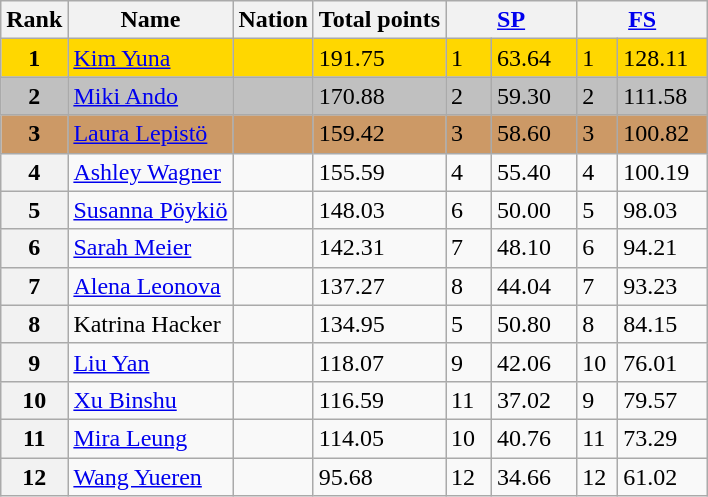<table class="wikitable">
<tr>
<th>Rank</th>
<th>Name</th>
<th>Nation</th>
<th>Total points</th>
<th colspan="2" width="80px"><a href='#'>SP</a></th>
<th colspan="2" width="80px"><a href='#'>FS</a></th>
</tr>
<tr bgcolor="gold">
<td align="center"><strong>1</strong></td>
<td><a href='#'>Kim Yuna</a></td>
<td></td>
<td>191.75</td>
<td>1</td>
<td>63.64</td>
<td>1</td>
<td>128.11</td>
</tr>
<tr bgcolor="silver">
<td align="center"><strong>2</strong></td>
<td><a href='#'>Miki Ando</a></td>
<td></td>
<td>170.88</td>
<td>2</td>
<td>59.30</td>
<td>2</td>
<td>111.58</td>
</tr>
<tr bgcolor="cc9966">
<td align="center"><strong>3</strong></td>
<td><a href='#'>Laura Lepistö</a></td>
<td></td>
<td>159.42</td>
<td>3</td>
<td>58.60</td>
<td>3</td>
<td>100.82</td>
</tr>
<tr>
<th>4</th>
<td><a href='#'>Ashley Wagner</a></td>
<td></td>
<td>155.59</td>
<td>4</td>
<td>55.40</td>
<td>4</td>
<td>100.19</td>
</tr>
<tr>
<th>5</th>
<td><a href='#'>Susanna Pöykiö</a></td>
<td></td>
<td>148.03</td>
<td>6</td>
<td>50.00</td>
<td>5</td>
<td>98.03</td>
</tr>
<tr>
<th>6</th>
<td><a href='#'>Sarah Meier</a></td>
<td></td>
<td>142.31</td>
<td>7</td>
<td>48.10</td>
<td>6</td>
<td>94.21</td>
</tr>
<tr>
<th>7</th>
<td><a href='#'>Alena Leonova</a></td>
<td></td>
<td>137.27</td>
<td>8</td>
<td>44.04</td>
<td>7</td>
<td>93.23</td>
</tr>
<tr>
<th>8</th>
<td>Katrina Hacker</td>
<td></td>
<td>134.95</td>
<td>5</td>
<td>50.80</td>
<td>8</td>
<td>84.15</td>
</tr>
<tr>
<th>9</th>
<td><a href='#'>Liu Yan</a></td>
<td></td>
<td>118.07</td>
<td>9</td>
<td>42.06</td>
<td>10</td>
<td>76.01</td>
</tr>
<tr>
<th>10</th>
<td><a href='#'>Xu Binshu</a></td>
<td></td>
<td>116.59</td>
<td>11</td>
<td>37.02</td>
<td>9</td>
<td>79.57</td>
</tr>
<tr>
<th>11</th>
<td><a href='#'>Mira Leung</a></td>
<td></td>
<td>114.05</td>
<td>10</td>
<td>40.76</td>
<td>11</td>
<td>73.29</td>
</tr>
<tr>
<th>12</th>
<td><a href='#'>Wang Yueren</a></td>
<td></td>
<td>95.68</td>
<td>12</td>
<td>34.66</td>
<td>12</td>
<td>61.02</td>
</tr>
</table>
